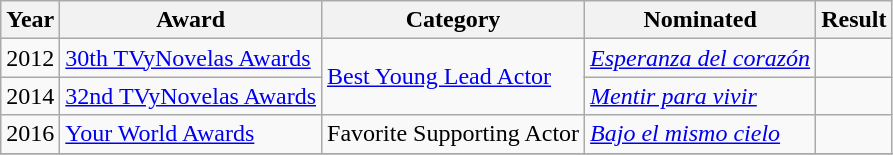<table class="wikitable plainrowheaders">
<tr>
<th scope="col">Year</th>
<th scope="col">Award</th>
<th scope="col">Category</th>
<th scope="col">Nominated</th>
<th scope="col">Result</th>
</tr>
<tr>
<td rowspan=1>2012</td>
<td rowspan=1><a href='#'>30th TVyNovelas Awards</a></td>
<td rowspan=2><a href='#'>Best Young Lead Actor</a></td>
<td><em><a href='#'>Esperanza del corazón</a></em></td>
<td></td>
</tr>
<tr>
<td rowspan=1>2014</td>
<td rowspan=1><a href='#'>32nd TVyNovelas Awards</a></td>
<td><em><a href='#'>Mentir para vivir</a></em></td>
<td></td>
</tr>
<tr>
<td>2016</td>
<td><a href='#'>Your World Awards</a></td>
<td>Favorite Supporting Actor</td>
<td><em><a href='#'>Bajo el mismo cielo</a></em></td>
<td></td>
</tr>
<tr>
</tr>
</table>
